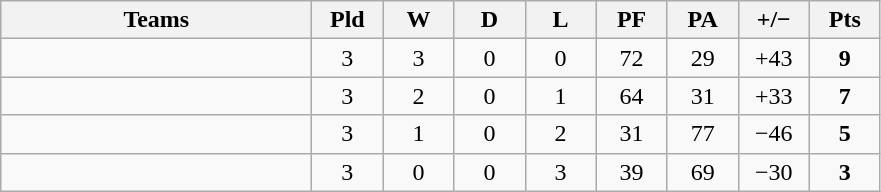<table class="wikitable" style="text-align: center;">
<tr>
<th width="200">Teams</th>
<th width="40">Pld</th>
<th width="40">W</th>
<th width="40">D</th>
<th width="40">L</th>
<th width="40">PF</th>
<th width="40">PA</th>
<th width="40">+/−</th>
<th width="40">Pts</th>
</tr>
<tr>
<td align=left></td>
<td>3</td>
<td>3</td>
<td>0</td>
<td>0</td>
<td>72</td>
<td>29</td>
<td>+43</td>
<td><strong>9</strong></td>
</tr>
<tr>
<td align=left></td>
<td>3</td>
<td>2</td>
<td>0</td>
<td>1</td>
<td>64</td>
<td>31</td>
<td>+33</td>
<td><strong>7</strong></td>
</tr>
<tr>
<td align=left></td>
<td>3</td>
<td>1</td>
<td>0</td>
<td>2</td>
<td>31</td>
<td>77</td>
<td>−46</td>
<td><strong>5</strong></td>
</tr>
<tr>
<td align=left></td>
<td>3</td>
<td>0</td>
<td>0</td>
<td>3</td>
<td>39</td>
<td>69</td>
<td>−30</td>
<td><strong>3</strong></td>
</tr>
</table>
